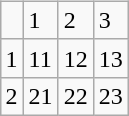<table class="wikitable" style="float:right; center; margin: 0px; margin-top: 5px">
<tr>
<td></td>
<td>1</td>
<td>2</td>
<td>3</td>
</tr>
<tr>
<td>1</td>
<td>11</td>
<td>12</td>
<td>13</td>
</tr>
<tr>
<td>2</td>
<td>21</td>
<td>22</td>
<td>23</td>
</tr>
</table>
